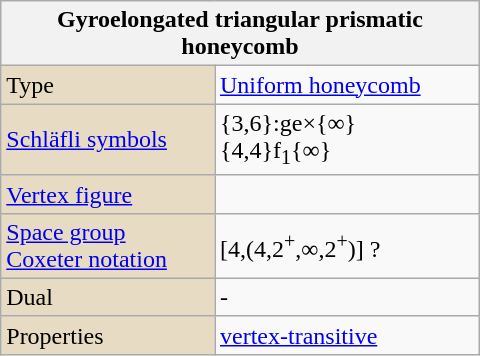<table class="wikitable" align="right" style="margin-left:10px" width="320">
<tr>
<th bgcolor=#e7dcc3 colspan=2>Gyroelongated triangular prismatic honeycomb</th>
</tr>
<tr>
<td bgcolor=#e7dcc3>Type</td>
<td><a href='#'>Uniform honeycomb</a></td>
</tr>
<tr>
<td bgcolor=#e7dcc3><a href='#'>Schläfli symbols</a></td>
<td>{3,6}:ge×{∞}<br>{4,4}f<sub>1</sub>{∞}</td>
</tr>
<tr>
<td bgcolor=#e7dcc3><a href='#'>Vertex figure</a></td>
<td></td>
</tr>
<tr>
<td bgcolor=#e7dcc3><a href='#'>Space group</a><br><a href='#'>Coxeter notation</a></td>
<td>[4,(4,2<sup>+</sup>,∞,2<sup>+</sup>)] ?</td>
</tr>
<tr>
<td bgcolor=#e7dcc3>Dual</td>
<td>-</td>
</tr>
<tr>
<td bgcolor=#e7dcc3>Properties</td>
<td><a href='#'>vertex-transitive</a></td>
</tr>
</table>
